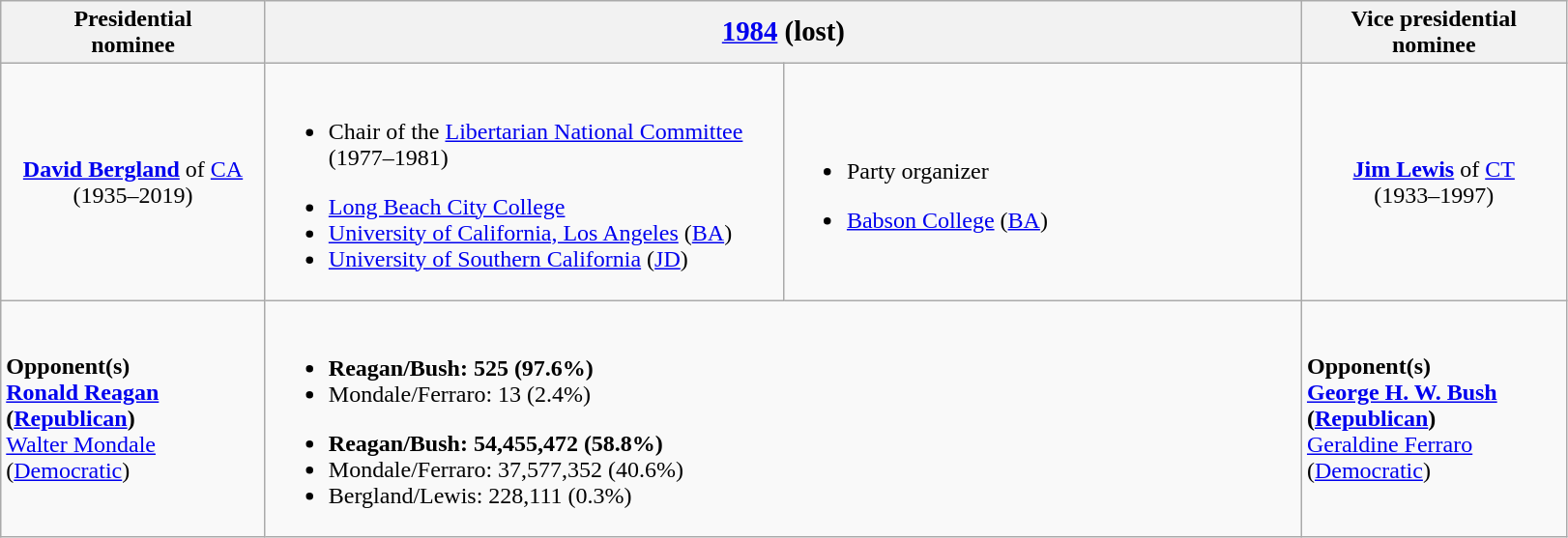<table class="wikitable">
<tr>
<th width=175>Presidential<br>nominee</th>
<th colspan=2><big><a href='#'>1984</a> (lost)</big></th>
<th width=175>Vice presidential<br>nominee</th>
</tr>
<tr>
<td style="text-align:center;"><strong><a href='#'>David Bergland</a></strong> of <a href='#'>CA</a><br>(1935–2019)<br></td>
<td width=350><br><ul><li>Chair of the <a href='#'>Libertarian National Committee</a> (1977–1981)</li></ul><ul><li><a href='#'>Long Beach City College</a></li><li><a href='#'>University of California, Los Angeles</a> (<a href='#'>BA</a>)</li><li><a href='#'>University of Southern California</a> (<a href='#'>JD</a>)</li></ul></td>
<td width=350><br><ul><li>Party organizer</li></ul><ul><li><a href='#'>Babson College</a> (<a href='#'>BA</a>)</li></ul></td>
<td style="text-align:center;"><strong><a href='#'>Jim Lewis</a></strong> of <a href='#'>CT</a><br>(1933–1997)<br></td>
</tr>
<tr>
<td><strong>Opponent(s)</strong><br><strong><a href='#'>Ronald Reagan</a> (<a href='#'>Republican</a>)</strong><br><a href='#'>Walter Mondale</a> (<a href='#'>Democratic</a>)</td>
<td colspan=2><br><ul><li><strong>Reagan/Bush: 525 (97.6%)</strong></li><li>Mondale/Ferraro: 13 (2.4%)</li></ul><ul><li><strong>Reagan/Bush: 54,455,472 (58.8%)</strong></li><li>Mondale/Ferraro: 37,577,352 (40.6%)</li><li>Bergland/Lewis: 228,111 (0.3%)</li></ul></td>
<td><strong>Opponent(s)</strong><br><strong><a href='#'>George H. W. Bush</a> (<a href='#'>Republican</a>)</strong><br><a href='#'>Geraldine Ferraro</a> (<a href='#'>Democratic</a>)</td>
</tr>
</table>
